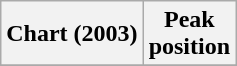<table class="wikitable">
<tr>
<th>Chart (2003)</th>
<th>Peak<br>position</th>
</tr>
<tr>
</tr>
</table>
